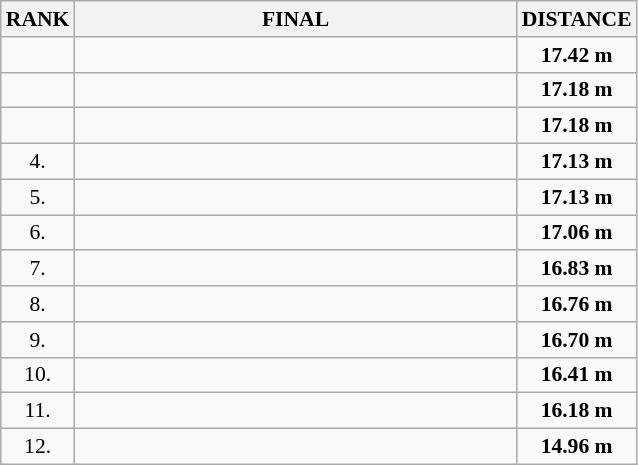<table class="wikitable" style="border-collapse: collapse; font-size: 90%;">
<tr>
<th>RANK</th>
<th align="center" style="width: 20em">FINAL</th>
<th align="center" style="width: 5em">DISTANCE</th>
</tr>
<tr>
<td align="center"></td>
<td></td>
<td align="center"><strong>17.42 m</strong></td>
</tr>
<tr>
<td align="center"></td>
<td></td>
<td align="center"><strong>17.18 m</strong></td>
</tr>
<tr>
<td align="center"></td>
<td></td>
<td align="center"><strong>17.18 m</strong></td>
</tr>
<tr>
<td align="center">4.</td>
<td></td>
<td align="center"><strong>17.13 m</strong></td>
</tr>
<tr>
<td align="center">5.</td>
<td></td>
<td align="center"><strong>17.13 m</strong></td>
</tr>
<tr>
<td align="center">6.</td>
<td></td>
<td align="center"><strong>17.06 m</strong></td>
</tr>
<tr>
<td align="center">7.</td>
<td></td>
<td align="center"><strong>16.83 m</strong></td>
</tr>
<tr>
<td align="center">8.</td>
<td></td>
<td align="center"><strong>16.76 m</strong></td>
</tr>
<tr>
<td align="center">9.</td>
<td></td>
<td align="center"><strong>16.70 m</strong></td>
</tr>
<tr>
<td align="center">10.</td>
<td></td>
<td align="center"><strong>16.41 m</strong></td>
</tr>
<tr>
<td align="center">11.</td>
<td></td>
<td align="center"><strong>16.18 m</strong></td>
</tr>
<tr>
<td align="center">12.</td>
<td></td>
<td align="center"><strong>14.96 m</strong></td>
</tr>
</table>
